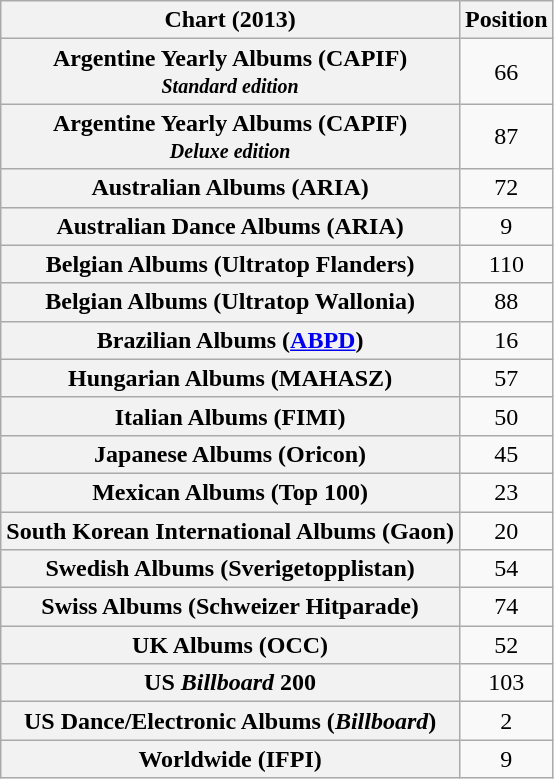<table class="wikitable sortable plainrowheaders" style="text-align:center">
<tr>
<th scope="col">Chart (2013)</th>
<th scope="col">Position</th>
</tr>
<tr>
<th scope="row">Argentine Yearly Albums (CAPIF)<br><small><em>Standard edition</em></small></th>
<td>66</td>
</tr>
<tr>
<th scope="row">Argentine Yearly Albums (CAPIF)<br><small><em>Deluxe edition</em></small></th>
<td>87</td>
</tr>
<tr>
<th scope="row">Australian Albums (ARIA)</th>
<td>72</td>
</tr>
<tr>
<th scope="row">Australian Dance Albums (ARIA)</th>
<td>9</td>
</tr>
<tr>
<th scope="row">Belgian Albums (Ultratop Flanders)</th>
<td>110</td>
</tr>
<tr>
<th scope="row">Belgian Albums (Ultratop Wallonia)</th>
<td>88</td>
</tr>
<tr>
<th scope="row">Brazilian Albums (<a href='#'>ABPD</a>)</th>
<td>16</td>
</tr>
<tr>
<th scope="row">Hungarian Albums (MAHASZ)</th>
<td>57</td>
</tr>
<tr>
<th scope="row">Italian Albums (FIMI)</th>
<td>50</td>
</tr>
<tr>
<th scope="row">Japanese Albums (Oricon)</th>
<td>45</td>
</tr>
<tr>
<th scope="row">Mexican Albums (Top 100)</th>
<td>23</td>
</tr>
<tr>
<th scope="row">South Korean International Albums (Gaon)</th>
<td>20</td>
</tr>
<tr>
<th scope="row">Swedish Albums (Sverigetopplistan)</th>
<td>54</td>
</tr>
<tr>
<th scope="row">Swiss Albums (Schweizer Hitparade)</th>
<td>74</td>
</tr>
<tr>
<th scope="row">UK Albums (OCC)</th>
<td>52</td>
</tr>
<tr>
<th scope="row">US <em>Billboard</em> 200</th>
<td>103</td>
</tr>
<tr>
<th scope="row">US Dance/Electronic Albums (<em>Billboard</em>)</th>
<td>2</td>
</tr>
<tr>
<th scope="row">Worldwide (IFPI)</th>
<td style="text-align:center;">9</td>
</tr>
</table>
